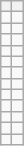<table class="wikitable">
<tr>
<th></th>
<th></th>
</tr>
<tr>
<td></td>
<td></td>
</tr>
<tr>
<td></td>
<td></td>
</tr>
<tr>
<td></td>
<td></td>
</tr>
<tr>
<td></td>
<td></td>
</tr>
<tr>
<td></td>
<td></td>
</tr>
<tr>
<td></td>
<td></td>
</tr>
<tr>
<td></td>
<td></td>
</tr>
<tr>
<td></td>
<td></td>
</tr>
<tr>
<td></td>
<td></td>
</tr>
<tr>
<td></td>
<td></td>
</tr>
<tr>
<td></td>
<td></td>
</tr>
<tr>
<td></td>
<td></td>
</tr>
</table>
